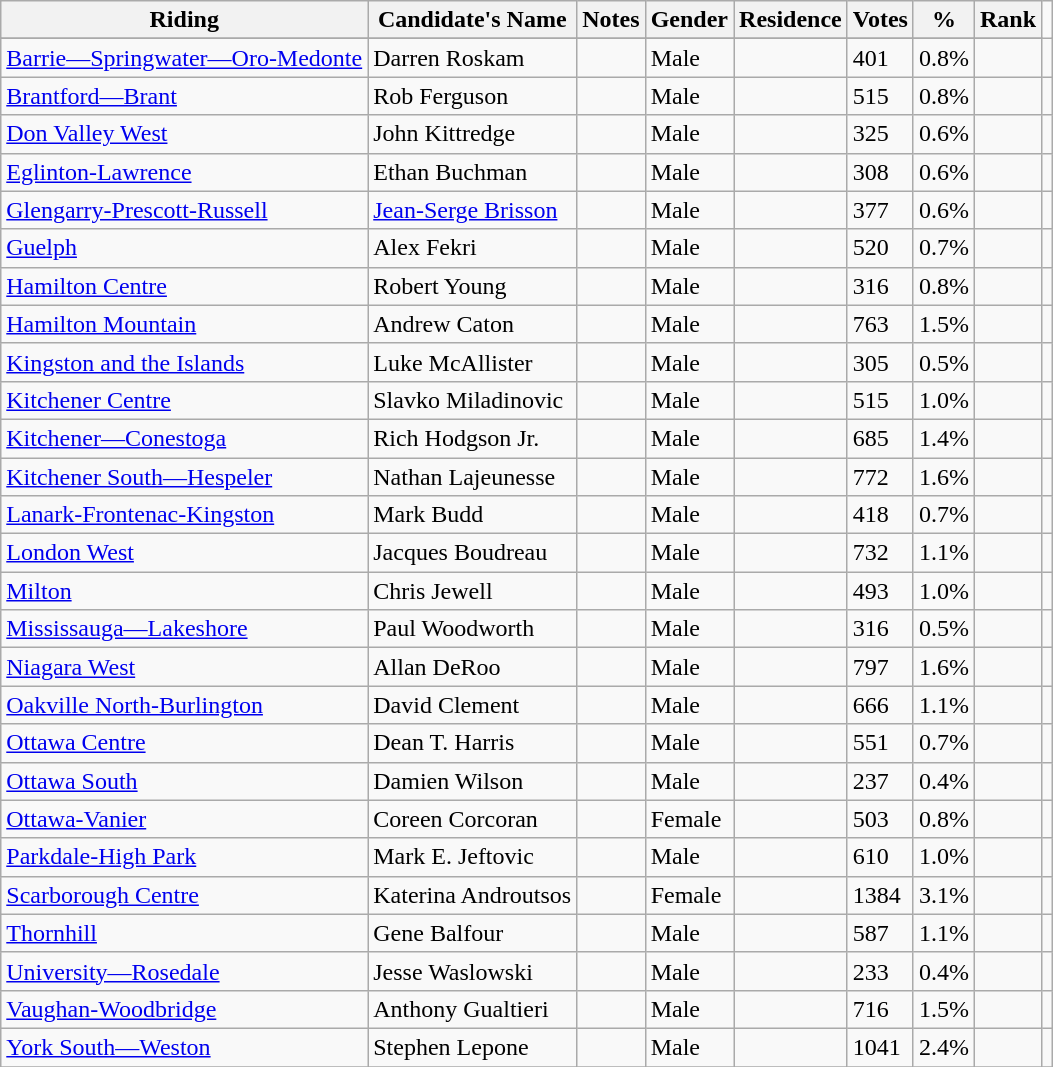<table class="wikitable sortable">
<tr>
<th>Riding<br></th>
<th>Candidate's Name</th>
<th>Notes</th>
<th>Gender</th>
<th>Residence</th>
<th>Votes</th>
<th>%</th>
<th>Rank</th>
</tr>
<tr>
</tr>
<tr>
<td><a href='#'>Barrie—Springwater—Oro-Medonte</a></td>
<td>Darren Roskam</td>
<td></td>
<td>Male</td>
<td></td>
<td>401</td>
<td>0.8%</td>
<td></td>
<td></td>
</tr>
<tr>
<td><a href='#'>Brantford—Brant</a></td>
<td>Rob Ferguson</td>
<td></td>
<td>Male</td>
<td></td>
<td>515</td>
<td>0.8%</td>
<td></td>
<td></td>
</tr>
<tr>
<td><a href='#'>Don Valley West</a></td>
<td>John Kittredge</td>
<td></td>
<td>Male</td>
<td></td>
<td>325</td>
<td>0.6%</td>
<td></td>
<td></td>
</tr>
<tr>
<td><a href='#'>Eglinton-Lawrence</a></td>
<td>Ethan Buchman</td>
<td></td>
<td>Male</td>
<td></td>
<td>308</td>
<td>0.6%</td>
<td></td>
<td></td>
</tr>
<tr>
<td><a href='#'>Glengarry-Prescott-Russell</a></td>
<td><a href='#'>Jean-Serge Brisson</a></td>
<td></td>
<td>Male</td>
<td></td>
<td>377</td>
<td>0.6%</td>
<td></td>
<td></td>
</tr>
<tr>
<td><a href='#'>Guelph</a></td>
<td>Alex Fekri</td>
<td></td>
<td>Male</td>
<td></td>
<td>520</td>
<td>0.7%</td>
<td></td>
<td></td>
</tr>
<tr>
<td><a href='#'>Hamilton Centre</a></td>
<td>Robert Young</td>
<td></td>
<td>Male</td>
<td></td>
<td>316</td>
<td>0.8%</td>
<td></td>
<td></td>
</tr>
<tr>
<td><a href='#'>Hamilton Mountain</a></td>
<td>Andrew Caton</td>
<td></td>
<td>Male</td>
<td></td>
<td>763</td>
<td>1.5%</td>
<td></td>
<td></td>
</tr>
<tr>
<td><a href='#'>Kingston and the Islands</a></td>
<td>Luke McAllister</td>
<td></td>
<td>Male</td>
<td></td>
<td>305</td>
<td>0.5%</td>
<td></td>
<td></td>
</tr>
<tr>
<td><a href='#'>Kitchener Centre</a></td>
<td>Slavko Miladinovic</td>
<td></td>
<td>Male</td>
<td></td>
<td>515</td>
<td>1.0%</td>
<td></td>
<td></td>
</tr>
<tr>
<td><a href='#'>Kitchener—Conestoga</a></td>
<td>Rich Hodgson Jr.</td>
<td></td>
<td>Male</td>
<td></td>
<td>685</td>
<td>1.4%</td>
<td></td>
<td></td>
</tr>
<tr>
<td><a href='#'>Kitchener South—Hespeler</a></td>
<td>Nathan Lajeunesse</td>
<td></td>
<td>Male</td>
<td></td>
<td>772</td>
<td>1.6%</td>
<td></td>
<td></td>
</tr>
<tr>
<td><a href='#'>Lanark-Frontenac-Kingston</a></td>
<td>Mark Budd</td>
<td></td>
<td>Male</td>
<td></td>
<td>418</td>
<td>0.7%</td>
<td></td>
<td></td>
</tr>
<tr>
<td><a href='#'>London West</a></td>
<td>Jacques Boudreau</td>
<td></td>
<td>Male</td>
<td></td>
<td>732</td>
<td>1.1%</td>
<td></td>
<td></td>
</tr>
<tr>
<td><a href='#'>Milton</a></td>
<td>Chris Jewell</td>
<td></td>
<td>Male</td>
<td></td>
<td>493</td>
<td>1.0%</td>
<td></td>
<td></td>
</tr>
<tr>
<td><a href='#'>Mississauga—Lakeshore</a></td>
<td>Paul Woodworth</td>
<td></td>
<td>Male</td>
<td></td>
<td>316</td>
<td>0.5%</td>
<td></td>
<td></td>
</tr>
<tr>
<td><a href='#'>Niagara West</a></td>
<td>Allan DeRoo</td>
<td></td>
<td>Male</td>
<td></td>
<td>797</td>
<td>1.6%</td>
<td></td>
<td></td>
</tr>
<tr>
<td><a href='#'>Oakville North-Burlington</a></td>
<td>David Clement</td>
<td></td>
<td>Male</td>
<td></td>
<td>666</td>
<td>1.1%</td>
<td></td>
<td></td>
</tr>
<tr>
<td><a href='#'>Ottawa Centre</a></td>
<td>Dean T. Harris</td>
<td></td>
<td>Male</td>
<td></td>
<td>551</td>
<td>0.7%</td>
<td></td>
<td></td>
</tr>
<tr>
<td><a href='#'>Ottawa South</a></td>
<td>Damien Wilson</td>
<td></td>
<td>Male</td>
<td></td>
<td>237</td>
<td>0.4%</td>
<td></td>
<td></td>
</tr>
<tr>
<td><a href='#'>Ottawa-Vanier</a></td>
<td>Coreen Corcoran</td>
<td></td>
<td>Female</td>
<td></td>
<td>503</td>
<td>0.8%</td>
<td></td>
<td></td>
</tr>
<tr>
<td><a href='#'>Parkdale-High Park</a></td>
<td>Mark E. Jeftovic</td>
<td></td>
<td>Male</td>
<td></td>
<td>610</td>
<td>1.0%</td>
<td></td>
<td></td>
</tr>
<tr>
<td><a href='#'>Scarborough Centre</a></td>
<td>Katerina Androutsos</td>
<td></td>
<td>Female</td>
<td></td>
<td>1384</td>
<td>3.1%</td>
<td></td>
<td></td>
</tr>
<tr>
<td><a href='#'>Thornhill</a></td>
<td>Gene Balfour</td>
<td></td>
<td>Male</td>
<td></td>
<td>587</td>
<td>1.1%</td>
<td></td>
<td></td>
</tr>
<tr>
<td><a href='#'>University—Rosedale</a></td>
<td>Jesse Waslowski</td>
<td></td>
<td>Male</td>
<td></td>
<td>233</td>
<td>0.4%</td>
<td></td>
<td></td>
</tr>
<tr>
<td><a href='#'>Vaughan-Woodbridge</a></td>
<td>Anthony Gualtieri</td>
<td></td>
<td>Male</td>
<td></td>
<td>716</td>
<td>1.5%</td>
<td></td>
<td></td>
</tr>
<tr>
<td><a href='#'>York South—Weston</a></td>
<td>Stephen Lepone</td>
<td></td>
<td>Male</td>
<td></td>
<td>1041</td>
<td>2.4%</td>
<td></td>
<td></td>
</tr>
<tr>
</tr>
</table>
